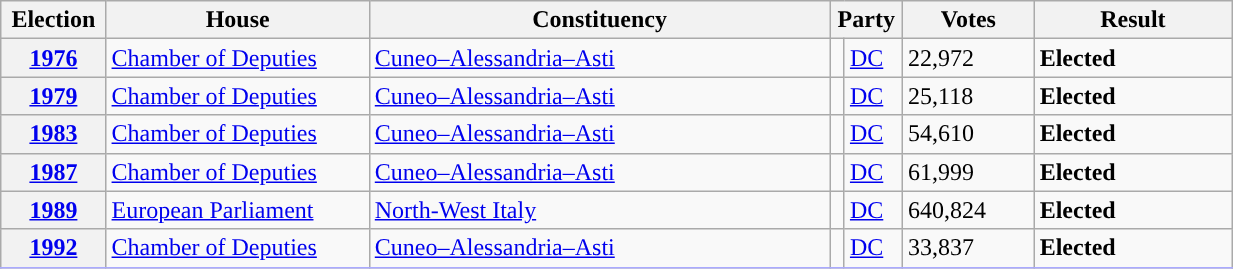<table class=wikitable style="width:65%; border:1px #AAAAFF solid">
<tr>
<th width=8%>Election</th>
<th width=20%>House</th>
<th width=35%>Constituency</th>
<th width=5% colspan="2">Party</th>
<th width=10%>Votes</th>
<th width=15%>Result</th>
</tr>
<tr>
<th><a href='#'>1976</a></th>
<td><a href='#'>Chamber of Deputies</a></td>
<td><a href='#'>Cuneo–Alessandria–Asti</a></td>
<td></td>
<td><a href='#'>DC</a></td>
<td>22,972</td>
<td> <strong>Elected</strong></td>
</tr>
<tr>
<th><a href='#'>1979</a></th>
<td><a href='#'>Chamber of Deputies</a></td>
<td><a href='#'>Cuneo–Alessandria–Asti</a></td>
<td></td>
<td><a href='#'>DC</a></td>
<td>25,118</td>
<td> <strong>Elected</strong></td>
</tr>
<tr>
<th><a href='#'>1983</a></th>
<td><a href='#'>Chamber of Deputies</a></td>
<td><a href='#'>Cuneo–Alessandria–Asti</a></td>
<td></td>
<td><a href='#'>DC</a></td>
<td>54,610</td>
<td> <strong>Elected</strong></td>
</tr>
<tr>
<th><a href='#'>1987</a></th>
<td><a href='#'>Chamber of Deputies</a></td>
<td><a href='#'>Cuneo–Alessandria–Asti</a></td>
<td></td>
<td><a href='#'>DC</a></td>
<td>61,999</td>
<td> <strong>Elected</strong></td>
</tr>
<tr>
<th><a href='#'>1989</a></th>
<td><a href='#'>European Parliament</a></td>
<td><a href='#'>North-West Italy</a></td>
<td></td>
<td><a href='#'>DC</a></td>
<td>640,824</td>
<td> <strong>Elected</strong></td>
</tr>
<tr>
<th><a href='#'>1992</a></th>
<td><a href='#'>Chamber of Deputies</a></td>
<td><a href='#'>Cuneo–Alessandria–Asti</a></td>
<td></td>
<td><a href='#'>DC</a></td>
<td>33,837</td>
<td> <strong>Elected</strong></td>
</tr>
<tr>
</tr>
</table>
